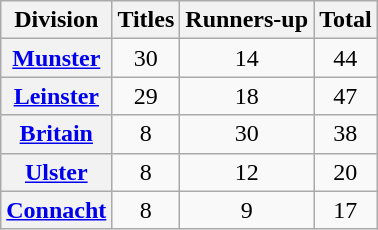<table class="wikitable plainrowheaders sortable">
<tr>
<th scope="col">Division</th>
<th scope="col">Titles</th>
<th>Runners-up</th>
<th>Total</th>
</tr>
<tr align="center">
<th scope="row"> <a href='#'>Munster</a></th>
<td>30</td>
<td>14</td>
<td>44</td>
</tr>
<tr align="center">
<th scope="row"> <a href='#'>Leinster</a></th>
<td>29</td>
<td>18</td>
<td>47</td>
</tr>
<tr align="center">
<th scope="row"> <a href='#'>Britain</a></th>
<td>8</td>
<td>30</td>
<td>38</td>
</tr>
<tr align="center">
<th scope="row"> <a href='#'>Ulster</a></th>
<td>8</td>
<td>12</td>
<td>20</td>
</tr>
<tr align="center">
<th scope="row"> <a href='#'>Connacht</a></th>
<td>8</td>
<td>9</td>
<td>17</td>
</tr>
</table>
